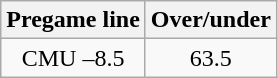<table class="wikitable">
<tr align="center">
<th style=>Pregame line</th>
<th style=>Over/under</th>
</tr>
<tr align="center">
<td>CMU –8.5</td>
<td>63.5</td>
</tr>
</table>
